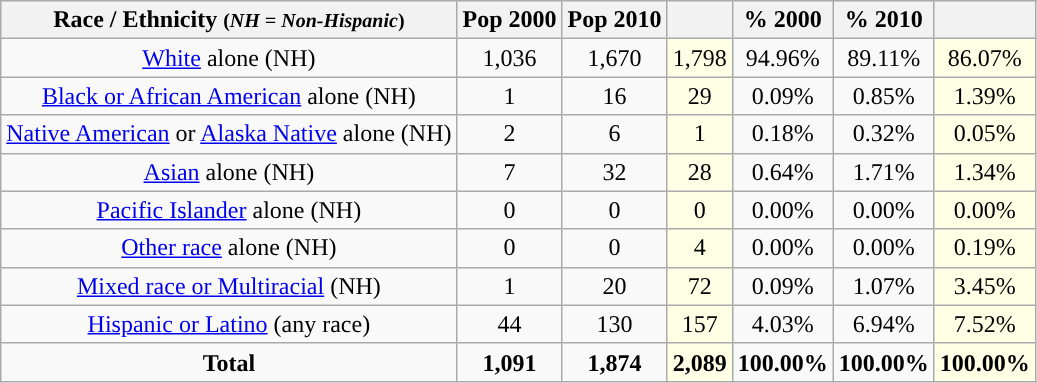<table class="wikitable" style="text-align:center;">
<tr>
<th>Race / Ethnicity <small>(<em>NH = Non-Hispanic</em>)</small></th>
<th>Pop 2000</th>
<th>Pop 2010</th>
<th></th>
<th>% 2000</th>
<th>% 2010</th>
<th></th>
</tr>
<tr>
<td><a href='#'>White</a> alone (NH)</td>
<td>1,036</td>
<td>1,670</td>
<td style='background: #ffffe6;'>1,798</td>
<td>94.96%</td>
<td>89.11%</td>
<td style='background: #ffffe6;'>86.07%</td>
</tr>
<tr>
<td><a href='#'>Black or African American</a> alone (NH)</td>
<td>1</td>
<td>16</td>
<td style='background: #ffffe6;'>29</td>
<td>0.09%</td>
<td>0.85%</td>
<td style='background: #ffffe6;'>1.39%</td>
</tr>
<tr>
<td><a href='#'>Native American</a> or <a href='#'>Alaska Native</a> alone (NH)</td>
<td>2</td>
<td>6</td>
<td style='background: #ffffe6;'>1</td>
<td>0.18%</td>
<td>0.32%</td>
<td style='background: #ffffe6;'>0.05%</td>
</tr>
<tr>
<td><a href='#'>Asian</a> alone (NH)</td>
<td>7</td>
<td>32</td>
<td style='background: #ffffe6;'>28</td>
<td>0.64%</td>
<td>1.71%</td>
<td style='background: #ffffe6;'>1.34%</td>
</tr>
<tr>
<td><a href='#'>Pacific Islander</a> alone (NH)</td>
<td>0</td>
<td>0</td>
<td style='background: #ffffe6;'>0</td>
<td>0.00%</td>
<td>0.00%</td>
<td style='background: #ffffe6;'>0.00%</td>
</tr>
<tr>
<td><a href='#'>Other race</a> alone (NH)</td>
<td>0</td>
<td>0</td>
<td style='background: #ffffe6;'>4</td>
<td>0.00%</td>
<td>0.00%</td>
<td style='background: #ffffe6;'>0.19%</td>
</tr>
<tr>
<td><a href='#'>Mixed race or Multiracial</a> (NH)</td>
<td>1</td>
<td>20</td>
<td style='background: #ffffe6;'>72</td>
<td>0.09%</td>
<td>1.07%</td>
<td style='background: #ffffe6;'>3.45%</td>
</tr>
<tr>
<td><a href='#'>Hispanic or Latino</a> (any race)</td>
<td>44</td>
<td>130</td>
<td style='background: #ffffe6;'>157</td>
<td>4.03%</td>
<td>6.94%</td>
<td style='background: #ffffe6;'>7.52%</td>
</tr>
<tr>
<td><strong>Total</strong></td>
<td><strong>1,091</strong></td>
<td><strong>1,874</strong></td>
<td style='background: #ffffe6;'><strong>2,089</strong></td>
<td><strong>100.00%</strong></td>
<td><strong>100.00%</strong></td>
<td style='background: #ffffe6;'><strong>100.00%</strong></td>
</tr>
</table>
